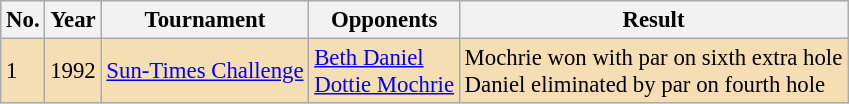<table class="wikitable" style="font-size:95%;">
<tr>
<th>No.</th>
<th>Year</th>
<th>Tournament</th>
<th>Opponents</th>
<th>Result</th>
</tr>
<tr style="background:#F5DEB3;">
<td>1</td>
<td>1992</td>
<td><a href='#'>Sun-Times Challenge</a></td>
<td> <a href='#'>Beth Daniel</a><br> <a href='#'>Dottie Mochrie</a></td>
<td>Mochrie won with par on sixth extra hole<br>Daniel eliminated by par on fourth hole</td>
</tr>
</table>
